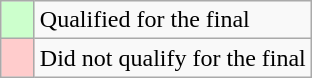<table class="wikitable">
<tr>
<td width=15px bgcolor="#cfc"></td>
<td>Qualified for the final</td>
</tr>
<tr>
<td width=15px bgcolor="#fcc"></td>
<td>Did not qualify for the final</td>
</tr>
</table>
